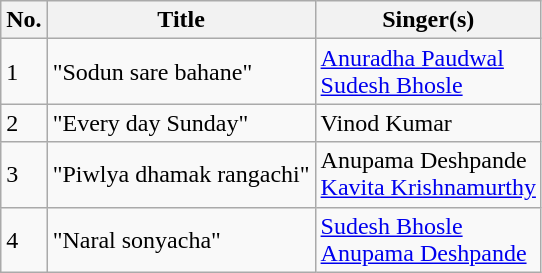<table class="wikitable">
<tr>
<th>No.</th>
<th>Title</th>
<th>Singer(s)</th>
</tr>
<tr>
<td>1</td>
<td>"Sodun sare bahane"</td>
<td><a href='#'>Anuradha Paudwal</a> <br> <a href='#'>Sudesh Bhosle</a></td>
</tr>
<tr>
<td>2</td>
<td>"Every day Sunday"</td>
<td>Vinod Kumar</td>
</tr>
<tr>
<td>3</td>
<td>"Piwlya dhamak rangachi"</td>
<td>Anupama Deshpande<br><a href='#'>Kavita Krishnamurthy</a></td>
</tr>
<tr>
<td>4</td>
<td>"Naral sonyacha"</td>
<td><a href='#'>Sudesh Bhosle</a><br><a href='#'>Anupama Deshpande</a></td>
</tr>
</table>
